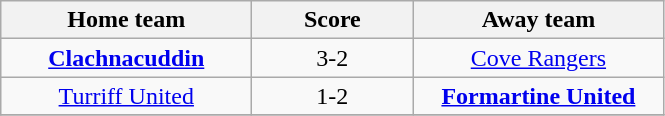<table class="wikitable" style="border-collapse: collapse;text-align: center;">
<tr>
<th width=160>Home team</th>
<th width=100>Score</th>
<th width=160>Away team</th>
</tr>
<tr>
<td><strong><a href='#'>Clachnacuddin</a></strong></td>
<td>3-2</td>
<td><a href='#'>Cove Rangers</a></td>
</tr>
<tr>
<td><a href='#'>Turriff United</a></td>
<td>1-2</td>
<td><strong><a href='#'>Formartine United</a></strong></td>
</tr>
<tr>
</tr>
</table>
